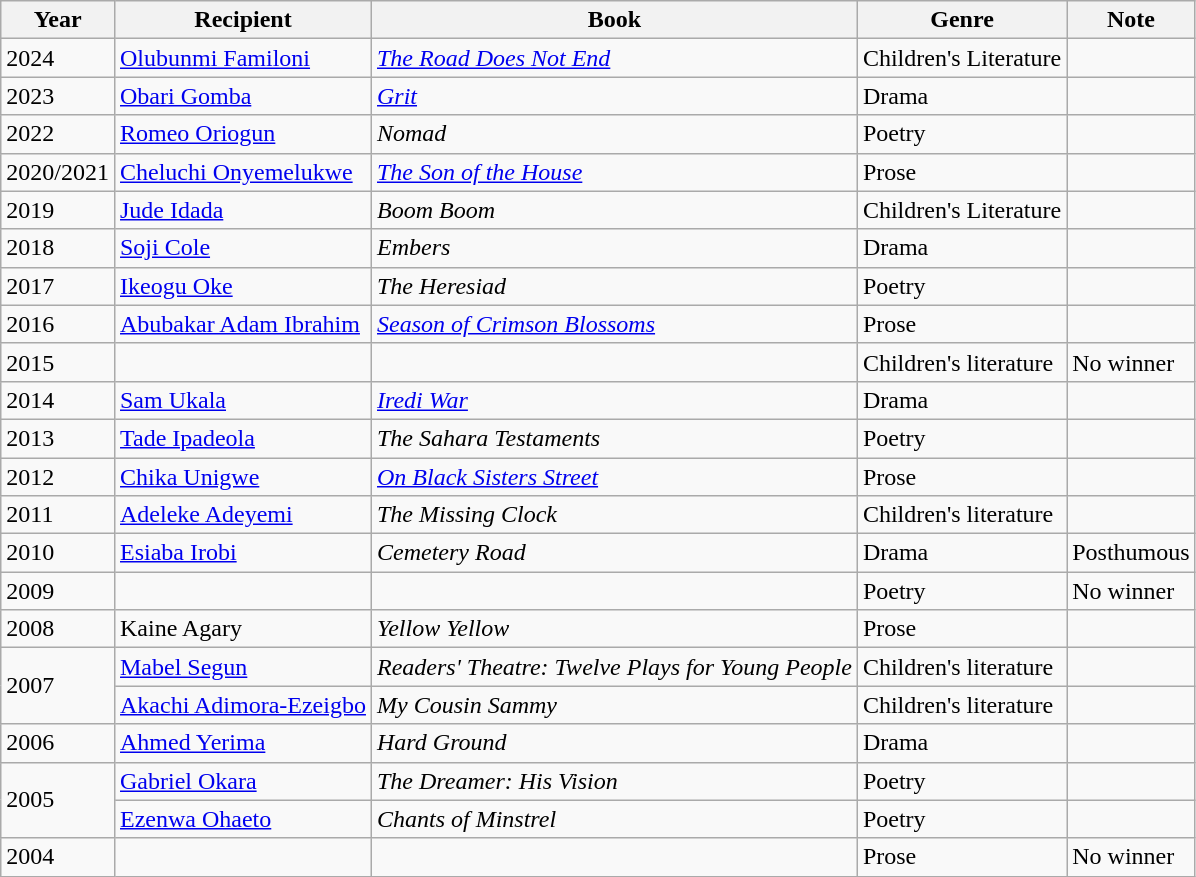<table Class="wikitable">
<tr>
<th>Year</th>
<th>Recipient</th>
<th>Book</th>
<th>Genre</th>
<th>Note</th>
</tr>
<tr>
<td>2024</td>
<td><a href='#'>Olubunmi Familoni</a></td>
<td><em><a href='#'>The Road Does Not End</a></em></td>
<td>Children's Literature</td>
<td></td>
</tr>
<tr>
<td>2023</td>
<td><a href='#'>Obari Gomba</a></td>
<td><em><a href='#'>Grit</a></em></td>
<td>Drama</td>
<td></td>
</tr>
<tr>
<td>2022</td>
<td><a href='#'>Romeo Oriogun</a></td>
<td><em>Nomad</em></td>
<td>Poetry</td>
<td></td>
</tr>
<tr>
<td>2020/2021</td>
<td><a href='#'>Cheluchi Onyemelukwe</a></td>
<td><em><a href='#'>The Son of the House</a></em></td>
<td>Prose</td>
<td></td>
</tr>
<tr>
<td>2019</td>
<td><a href='#'>Jude Idada</a></td>
<td><em>Boom Boom</em></td>
<td>Children's Literature</td>
<td></td>
</tr>
<tr>
<td>2018</td>
<td><a href='#'>Soji Cole</a></td>
<td><em>Embers</em></td>
<td>Drama</td>
<td></td>
</tr>
<tr>
<td>2017</td>
<td><a href='#'>Ikeogu Oke</a></td>
<td><em>The Heresiad</em></td>
<td>Poetry</td>
<td></td>
</tr>
<tr>
<td>2016</td>
<td><a href='#'>Abubakar Adam Ibrahim</a></td>
<td><em><a href='#'>Season of Crimson Blossoms</a></em></td>
<td>Prose</td>
<td></td>
</tr>
<tr>
<td>2015</td>
<td></td>
<td></td>
<td>Children's literature</td>
<td>No winner</td>
</tr>
<tr>
<td>2014</td>
<td><a href='#'>Sam Ukala</a></td>
<td><em><a href='#'>Iredi War</a></em></td>
<td>Drama</td>
<td></td>
</tr>
<tr>
<td>2013</td>
<td><a href='#'>Tade Ipadeola</a></td>
<td><em>The Sahara Testaments</em></td>
<td>Poetry</td>
<td></td>
</tr>
<tr>
<td>2012</td>
<td><a href='#'>Chika Unigwe</a></td>
<td><em><a href='#'>On Black Sisters Street</a></em></td>
<td>Prose</td>
<td></td>
</tr>
<tr>
<td>2011</td>
<td><a href='#'>Adeleke Adeyemi</a></td>
<td><em>The Missing Clock</em></td>
<td>Children's literature</td>
<td></td>
</tr>
<tr>
<td>2010</td>
<td><a href='#'>Esiaba Irobi</a></td>
<td><em>Cemetery Road</em></td>
<td>Drama</td>
<td>Posthumous</td>
</tr>
<tr>
<td>2009</td>
<td></td>
<td></td>
<td>Poetry</td>
<td>No winner </td>
</tr>
<tr>
<td>2008</td>
<td>Kaine Agary</td>
<td><em>Yellow Yellow</em></td>
<td>Prose</td>
<td></td>
</tr>
<tr>
<td rowspan=2>2007 </td>
<td><a href='#'>Mabel Segun</a></td>
<td><em>Readers' Theatre: Twelve Plays for Young People</em></td>
<td>Children's literature</td>
<td></td>
</tr>
<tr>
<td><a href='#'>Akachi Adimora-Ezeigbo</a></td>
<td><em>My Cousin Sammy</em></td>
<td>Children's literature</td>
<td></td>
</tr>
<tr>
<td>2006</td>
<td><a href='#'>Ahmed Yerima</a></td>
<td><em>Hard Ground</em></td>
<td>Drama</td>
<td></td>
</tr>
<tr>
<td rowspan=2>2005 </td>
<td><a href='#'>Gabriel Okara</a></td>
<td><em>The Dreamer: His Vision</em></td>
<td>Poetry</td>
<td></td>
</tr>
<tr>
<td><a href='#'>Ezenwa Ohaeto</a></td>
<td><em>Chants of Minstrel</em></td>
<td>Poetry</td>
<td></td>
</tr>
<tr>
<td>2004</td>
<td></td>
<td></td>
<td>Prose</td>
<td>No winner</td>
</tr>
</table>
